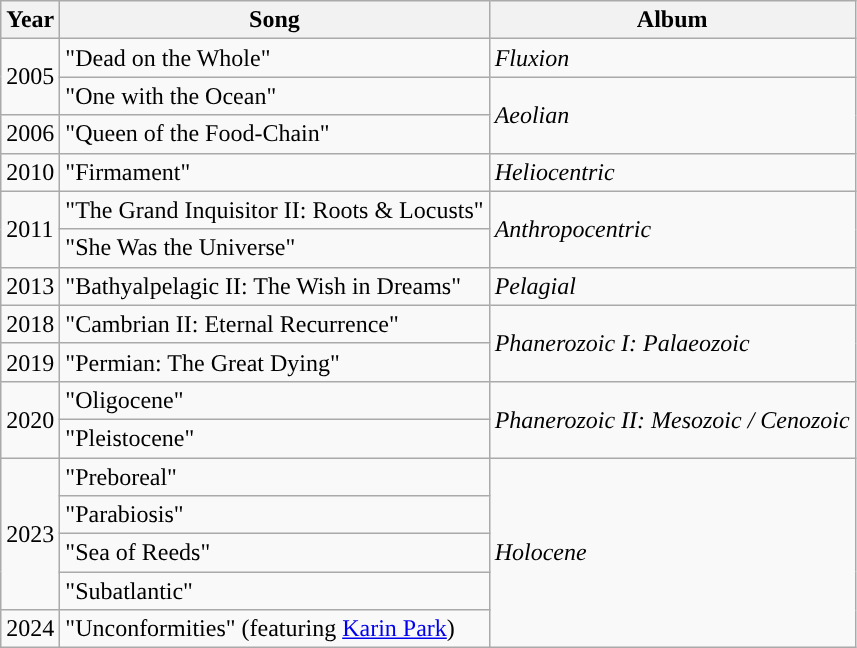<table class="wikitable">
<tr>
<th>Year</th>
<th>Song</th>
<th>Album</th>
</tr>
<tr>
<td rowspan="2">2005</td>
<td>"Dead on the Whole"</td>
<td><em>Fluxion</em></td>
</tr>
<tr>
<td>"One with the Ocean"</td>
<td rowspan="2"><em>Aeolian</em></td>
</tr>
<tr>
<td>2006</td>
<td>"Queen of the Food-Chain"</td>
</tr>
<tr>
<td>2010</td>
<td>"Firmament"</td>
<td><em>Heliocentric</em></td>
</tr>
<tr>
<td rowspan="2">2011</td>
<td>"The Grand Inquisitor II: Roots & Locusts"</td>
<td rowspan="2"><em>Anthropocentric</em></td>
</tr>
<tr>
<td>"She Was the Universe"</td>
</tr>
<tr>
<td>2013</td>
<td>"Bathyalpelagic II: The Wish in Dreams"</td>
<td><em>Pelagial</em></td>
</tr>
<tr>
<td>2018</td>
<td>"Cambrian II: Eternal Recurrence"</td>
<td rowspan="2"><em>Phanerozoic I: Palaeozoic</em></td>
</tr>
<tr>
<td>2019</td>
<td>"Permian: The Great Dying"</td>
</tr>
<tr>
<td rowspan="2">2020</td>
<td>"Oligocene"</td>
<td rowspan="2"><em>Phanerozoic II: Mesozoic / Cenozoic</em></td>
</tr>
<tr>
<td>"Pleistocene"</td>
</tr>
<tr>
<td rowspan="4">2023</td>
<td>"Preboreal"</td>
<td rowspan="5"><em>Holocene</em></td>
</tr>
<tr>
<td>"Parabiosis"</td>
</tr>
<tr>
<td>"Sea of Reeds"</td>
</tr>
<tr>
<td>"Subatlantic"</td>
</tr>
<tr>
<td>2024</td>
<td>"Unconformities" (featuring <a href='#'>Karin Park</a>)</td>
</tr>
</table>
